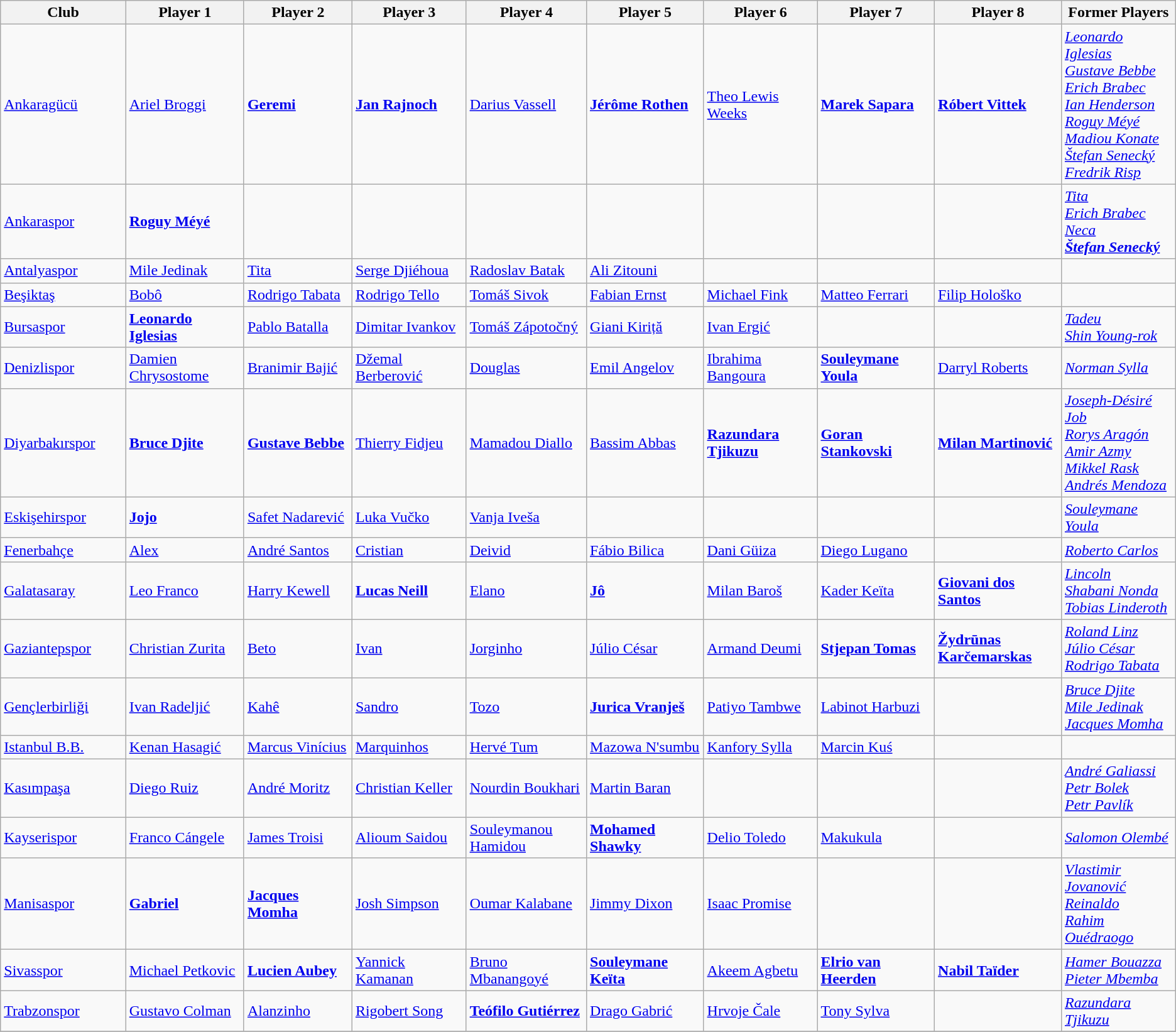<table class="wikitable">
<tr>
<th width="170">Club</th>
<th width="170">Player 1</th>
<th width="170">Player 2</th>
<th width="170">Player 3</th>
<th width="170">Player 4</th>
<th width="170">Player 5</th>
<th width="170">Player 6</th>
<th width="170">Player 7</th>
<th width="170">Player 8</th>
<th width="170">Former Players</th>
</tr>
<tr>
<td><a href='#'>Ankaragücü</a></td>
<td> <a href='#'>Ariel Broggi</a></td>
<td> <strong><a href='#'>Geremi</a></strong></td>
<td> <strong><a href='#'>Jan Rajnoch</a></strong></td>
<td> <a href='#'>Darius Vassell</a></td>
<td> <strong><a href='#'>Jérôme Rothen</a></strong></td>
<td> <a href='#'>Theo Lewis Weeks</a></td>
<td> <strong><a href='#'>Marek Sapara</a></strong></td>
<td> <strong><a href='#'>Róbert Vittek</a></strong></td>
<td> <em><a href='#'>Leonardo Iglesias</a></em> <br>  <em><a href='#'>Gustave Bebbe</a></em> <br>  <em><a href='#'>Erich Brabec</a></em> <br>  <em><a href='#'>Ian Henderson</a></em> <br>  <em><a href='#'>Roguy Méyé</a></em> <br>  <em><a href='#'>Madiou Konate</a></em> <br>  <em><a href='#'>Štefan Senecký</a></em> <br>  <em><a href='#'>Fredrik Risp</a></em></td>
</tr>
<tr>
<td><a href='#'>Ankaraspor</a></td>
<td> <strong><a href='#'>Roguy Méyé</a></strong></td>
<td></td>
<td></td>
<td></td>
<td></td>
<td></td>
<td></td>
<td></td>
<td> <em><a href='#'>Tita</a></em> <br>  <em><a href='#'>Erich Brabec</a></em> <br>  <em><a href='#'>Neca</a></em> <br>  <strong><em><a href='#'>Štefan Senecký</a></em></strong></td>
</tr>
<tr>
<td><a href='#'>Antalyaspor</a></td>
<td> <a href='#'>Mile Jedinak</a></td>
<td> <a href='#'>Tita</a></td>
<td> <a href='#'>Serge Djiéhoua</a></td>
<td> <a href='#'>Radoslav Batak</a></td>
<td> <a href='#'>Ali Zitouni</a></td>
<td></td>
<td></td>
<td></td>
<td></td>
</tr>
<tr>
<td><a href='#'>Beşiktaş</a></td>
<td> <a href='#'>Bobô</a></td>
<td> <a href='#'>Rodrigo Tabata</a></td>
<td> <a href='#'>Rodrigo Tello</a></td>
<td> <a href='#'>Tomáš Sivok</a></td>
<td> <a href='#'>Fabian Ernst</a></td>
<td> <a href='#'>Michael Fink</a></td>
<td> <a href='#'>Matteo Ferrari</a></td>
<td> <a href='#'>Filip Hološko</a></td>
<td></td>
</tr>
<tr>
<td><a href='#'>Bursaspor</a></td>
<td> <strong><a href='#'>Leonardo Iglesias</a></strong></td>
<td> <a href='#'>Pablo Batalla</a></td>
<td> <a href='#'>Dimitar Ivankov</a></td>
<td> <a href='#'>Tomáš Zápotočný</a></td>
<td> <a href='#'>Giani Kiriță</a></td>
<td> <a href='#'>Ivan Ergić</a></td>
<td></td>
<td></td>
<td> <em><a href='#'>Tadeu</a></em> <br>  <em><a href='#'>Shin Young-rok</a></em></td>
</tr>
<tr>
<td><a href='#'>Denizlispor</a></td>
<td> <a href='#'>Damien Chrysostome</a></td>
<td> <a href='#'>Branimir Bajić</a></td>
<td> <a href='#'>Džemal Berberović</a></td>
<td> <a href='#'>Douglas</a></td>
<td> <a href='#'>Emil Angelov</a></td>
<td> <a href='#'>Ibrahima Bangoura</a></td>
<td> <strong><a href='#'>Souleymane Youla</a></strong></td>
<td> <a href='#'>Darryl Roberts</a></td>
<td> <em><a href='#'>Norman Sylla</a></em></td>
</tr>
<tr>
<td><a href='#'>Diyarbakırspor</a></td>
<td> <strong><a href='#'>Bruce Djite</a></strong></td>
<td> <strong><a href='#'>Gustave Bebbe</a></strong></td>
<td> <a href='#'>Thierry Fidjeu</a></td>
<td> <a href='#'>Mamadou Diallo</a></td>
<td> <a href='#'>Bassim Abbas</a></td>
<td> <strong><a href='#'>Razundara Tjikuzu</a></strong></td>
<td> <strong><a href='#'>Goran Stankovski</a></strong></td>
<td> <strong><a href='#'>Milan Martinović</a></strong></td>
<td> <em><a href='#'>Joseph-Désiré Job</a></em> <br>  <em><a href='#'>Rorys Aragón</a></em> <br>  <em><a href='#'>Amir Azmy</a></em> <br>  <em><a href='#'>Mikkel Rask</a></em> <br>  <em><a href='#'>Andrés Mendoza</a></em></td>
</tr>
<tr>
<td><a href='#'>Eskişehirspor</a></td>
<td> <strong><a href='#'>Jojo</a></strong></td>
<td> <a href='#'>Safet Nadarević</a></td>
<td> <a href='#'>Luka Vučko</a></td>
<td> <a href='#'>Vanja Iveša</a></td>
<td></td>
<td></td>
<td></td>
<td></td>
<td> <em><a href='#'>Souleymane Youla</a></em></td>
</tr>
<tr>
<td><a href='#'>Fenerbahçe</a></td>
<td> <a href='#'>Alex</a></td>
<td> <a href='#'>André Santos</a></td>
<td> <a href='#'>Cristian</a></td>
<td> <a href='#'>Deivid</a></td>
<td> <a href='#'>Fábio Bilica</a></td>
<td> <a href='#'>Dani Güiza</a></td>
<td> <a href='#'>Diego Lugano</a></td>
<td></td>
<td> <em><a href='#'>Roberto Carlos</a></em></td>
</tr>
<tr>
<td><a href='#'>Galatasaray</a></td>
<td> <a href='#'>Leo Franco</a></td>
<td> <a href='#'>Harry Kewell</a></td>
<td> <strong><a href='#'>Lucas Neill</a></strong></td>
<td> <a href='#'>Elano</a></td>
<td> <strong><a href='#'>Jô</a></strong></td>
<td> <a href='#'>Milan Baroš</a></td>
<td> <a href='#'>Kader Keïta</a></td>
<td> <strong><a href='#'>Giovani dos Santos</a></strong></td>
<td> <em><a href='#'>Lincoln</a></em> <br>  <em><a href='#'>Shabani Nonda</a></em> <br>  <em><a href='#'>Tobias Linderoth</a></em></td>
</tr>
<tr>
<td><a href='#'>Gaziantepspor</a></td>
<td> <a href='#'>Christian Zurita</a></td>
<td> <a href='#'>Beto</a></td>
<td> <a href='#'>Ivan</a></td>
<td> <a href='#'>Jorginho</a></td>
<td> <a href='#'>Júlio César</a></td>
<td> <a href='#'>Armand Deumi</a></td>
<td> <strong><a href='#'>Stjepan Tomas</a></strong></td>
<td> <strong><a href='#'>Žydrūnas Karčemarskas</a></strong></td>
<td> <em><a href='#'>Roland Linz</a></em> <br>  <em><a href='#'>Júlio César</a></em> <br>  <em><a href='#'>Rodrigo Tabata</a></em></td>
</tr>
<tr>
<td><a href='#'>Gençlerbirliği</a></td>
<td> <a href='#'>Ivan Radeljić</a></td>
<td> <a href='#'>Kahê</a></td>
<td> <a href='#'>Sandro</a></td>
<td> <a href='#'>Tozo</a></td>
<td> <strong><a href='#'>Jurica Vranješ</a></strong></td>
<td> <a href='#'>Patiyo Tambwe</a></td>
<td> <a href='#'>Labinot Harbuzi</a></td>
<td></td>
<td> <em><a href='#'>Bruce Djite</a></em> <br>  <em><a href='#'>Mile Jedinak</a></em> <br>  <em><a href='#'>Jacques Momha</a></em></td>
</tr>
<tr>
<td><a href='#'>Istanbul B.B.</a></td>
<td> <a href='#'>Kenan Hasagić</a></td>
<td> <a href='#'>Marcus Vinícius</a></td>
<td> <a href='#'>Marquinhos</a></td>
<td> <a href='#'>Hervé Tum</a></td>
<td> <a href='#'>Mazowa N'sumbu</a></td>
<td> <a href='#'>Kanfory Sylla</a></td>
<td> <a href='#'>Marcin Kuś</a></td>
<td></td>
<td></td>
</tr>
<tr>
<td><a href='#'>Kasımpaşa</a></td>
<td> <a href='#'>Diego Ruiz</a></td>
<td> <a href='#'>André Moritz</a></td>
<td> <a href='#'>Christian Keller</a></td>
<td> <a href='#'>Nourdin Boukhari</a></td>
<td> <a href='#'>Martin Baran</a></td>
<td></td>
<td></td>
<td></td>
<td> <em><a href='#'>André Galiassi</a></em> <br>  <em><a href='#'>Petr Bolek</a></em> <br>  <em><a href='#'>Petr Pavlík</a></em></td>
</tr>
<tr>
<td><a href='#'>Kayserispor</a></td>
<td> <a href='#'>Franco Cángele</a></td>
<td> <a href='#'>James Troisi</a></td>
<td> <a href='#'>Alioum Saidou</a></td>
<td> <a href='#'>Souleymanou Hamidou</a></td>
<td> <strong><a href='#'>Mohamed Shawky</a></strong></td>
<td> <a href='#'>Delio Toledo</a></td>
<td> <a href='#'>Makukula</a></td>
<td></td>
<td> <em><a href='#'>Salomon Olembé</a></em></td>
</tr>
<tr>
<td><a href='#'>Manisaspor</a></td>
<td> <strong><a href='#'>Gabriel</a></strong></td>
<td> <strong><a href='#'>Jacques Momha</a></strong></td>
<td> <a href='#'>Josh Simpson</a></td>
<td> <a href='#'>Oumar Kalabane</a></td>
<td> <a href='#'>Jimmy Dixon</a></td>
<td> <a href='#'>Isaac Promise</a></td>
<td></td>
<td></td>
<td> <em><a href='#'>Vlastimir Jovanović</a></em> <br>  <em><a href='#'>Reinaldo</a></em> <br>  <em><a href='#'>Rahim Ouédraogo</a></em></td>
</tr>
<tr>
<td><a href='#'>Sivasspor</a></td>
<td> <a href='#'>Michael Petkovic</a></td>
<td> <strong><a href='#'>Lucien Aubey</a></strong></td>
<td> <a href='#'>Yannick Kamanan</a></td>
<td> <a href='#'>Bruno Mbanangoyé</a></td>
<td> <strong><a href='#'>Souleymane Keïta</a></strong></td>
<td> <a href='#'>Akeem Agbetu</a></td>
<td> <strong><a href='#'>Elrio van Heerden</a></strong></td>
<td> <strong><a href='#'>Nabil Taïder</a></strong></td>
<td> <em><a href='#'>Hamer Bouazza</a></em> <br>  <em><a href='#'>Pieter Mbemba</a></em></td>
</tr>
<tr>
<td><a href='#'>Trabzonspor</a></td>
<td> <a href='#'>Gustavo Colman</a></td>
<td> <a href='#'>Alanzinho</a></td>
<td> <a href='#'>Rigobert Song</a></td>
<td> <strong><a href='#'>Teófilo Gutiérrez</a></strong></td>
<td> <a href='#'>Drago Gabrić</a></td>
<td> <a href='#'>Hrvoje Čale</a></td>
<td> <a href='#'>Tony Sylva</a></td>
<td></td>
<td> <em><a href='#'>Razundara Tjikuzu</a></em></td>
</tr>
<tr>
</tr>
</table>
